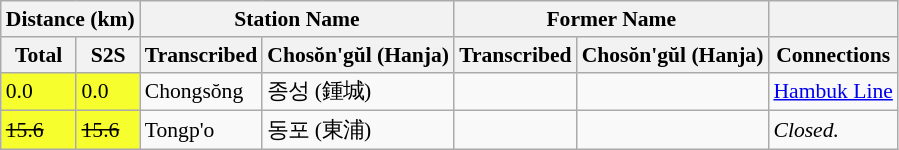<table class="wikitable" style="font-size:90%;">
<tr>
<th colspan="2">Distance (km)</th>
<th colspan="2">Station Name</th>
<th colspan="2">Former Name</th>
<th></th>
</tr>
<tr>
<th>Total</th>
<th>S2S</th>
<th>Transcribed</th>
<th>Chosŏn'gŭl (Hanja)</th>
<th>Transcribed</th>
<th>Chosŏn'gŭl (Hanja)</th>
<th>Connections</th>
</tr>
<tr>
<td bgcolor=#F7FE2E>0.0</td>
<td bgcolor=#F7FE2E>0.0</td>
<td>Chongsŏng</td>
<td>종성 (鍾城)</td>
<td></td>
<td></td>
<td><a href='#'>Hambuk Line</a></td>
</tr>
<tr>
<td bgcolor=#F7FE2E><del>15.6</del></td>
<td bgcolor=#F7FE2E><del>15.6</del></td>
<td>Tongp'o</td>
<td>동포 (東浦)</td>
<td></td>
<td></td>
<td><em>Closed.</em></td>
</tr>
</table>
